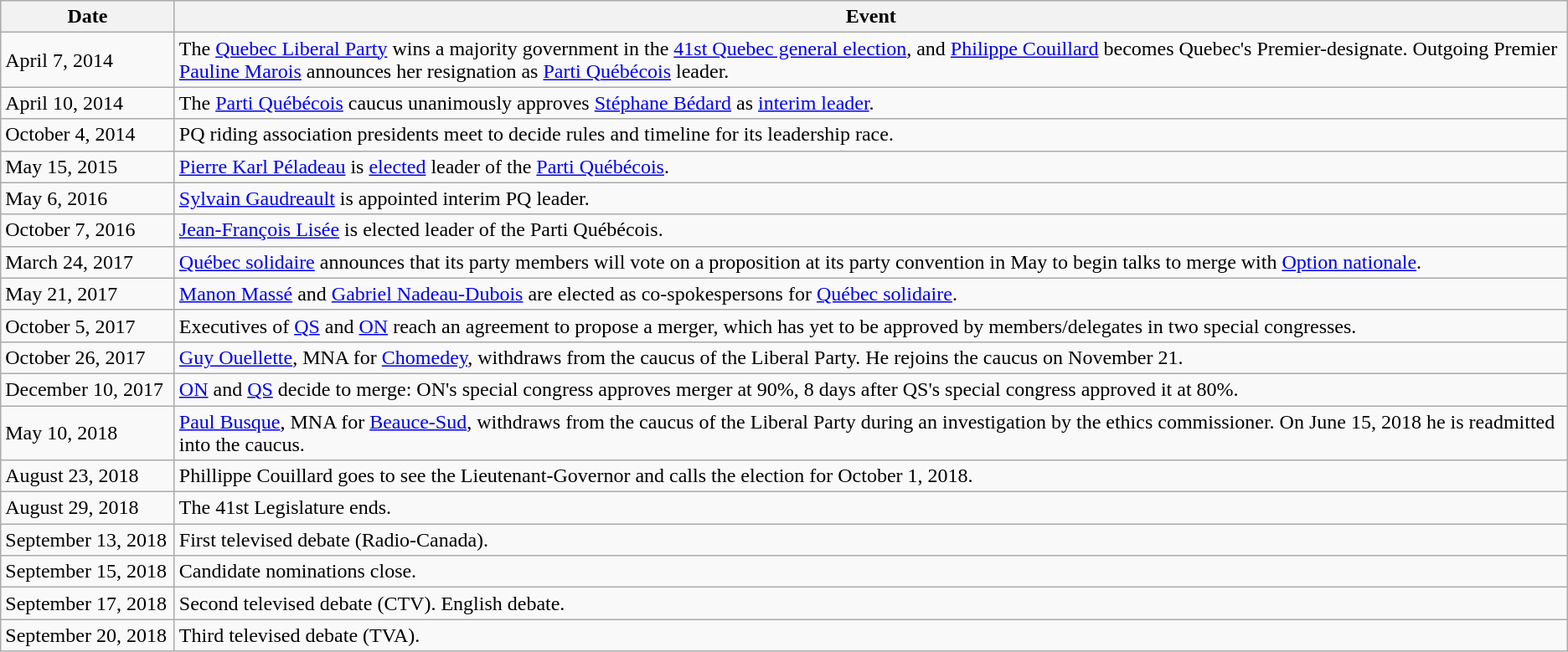<table class="wikitable">
<tr>
<th style="width:131px;">Date</th>
<th>Event</th>
</tr>
<tr>
<td>April 7, 2014</td>
<td>The <a href='#'>Quebec Liberal Party</a> wins a majority government in the <a href='#'>41st Quebec general election</a>, and <a href='#'>Philippe Couillard</a> becomes Quebec's Premier-designate. Outgoing Premier <a href='#'>Pauline Marois</a> announces her resignation as <a href='#'>Parti Québécois</a> leader.</td>
</tr>
<tr>
<td>April 10, 2014</td>
<td>The <a href='#'>Parti Québécois</a> caucus unanimously approves <a href='#'>Stéphane Bédard</a> as <a href='#'>interim leader</a>.</td>
</tr>
<tr>
<td>October 4, 2014</td>
<td>PQ riding association presidents meet to decide rules and timeline for its leadership race.</td>
</tr>
<tr>
<td>May 15, 2015</td>
<td><a href='#'>Pierre Karl Péladeau</a> is <a href='#'>elected</a> leader of the <a href='#'>Parti Québécois</a>.</td>
</tr>
<tr>
<td>May 6, 2016</td>
<td><a href='#'>Sylvain Gaudreault</a> is appointed interim PQ leader.</td>
</tr>
<tr>
<td>October 7, 2016</td>
<td><a href='#'>Jean-François Lisée</a> is elected leader of the Parti Québécois.</td>
</tr>
<tr>
<td>March 24, 2017</td>
<td><a href='#'>Québec solidaire</a> announces that its party members will vote on a proposition at its party convention in May to begin talks to merge with <a href='#'>Option nationale</a>.</td>
</tr>
<tr>
<td>May 21, 2017</td>
<td><a href='#'>Manon Massé</a> and <a href='#'>Gabriel Nadeau-Dubois</a> are elected as co-spokespersons for <a href='#'>Québec solidaire</a>.</td>
</tr>
<tr>
<td>October 5, 2017</td>
<td>Executives of <a href='#'>QS</a> and <a href='#'>ON</a> reach an agreement to propose a merger, which has yet to be approved by members/delegates in two special congresses.</td>
</tr>
<tr>
<td>October 26, 2017</td>
<td><a href='#'>Guy Ouellette</a>, MNA for <a href='#'>Chomedey</a>, withdraws from the caucus of the Liberal Party. He rejoins the caucus on November 21.</td>
</tr>
<tr>
<td>December 10, 2017</td>
<td><a href='#'>ON</a> and <a href='#'>QS</a> decide to merge: ON's special congress approves merger at 90%, 8 days after QS's special congress approved it at 80%.</td>
</tr>
<tr>
<td>May 10, 2018</td>
<td><a href='#'>Paul Busque</a>, MNA for <a href='#'>Beauce-Sud</a>, withdraws from the caucus of the Liberal Party during an investigation by the ethics commissioner. On June 15, 2018 he is readmitted into the caucus.</td>
</tr>
<tr>
<td>August 23, 2018</td>
<td>Phillippe Couillard goes to see the Lieutenant-Governor and calls the election for October 1, 2018.</td>
</tr>
<tr>
<td>August 29, 2018</td>
<td>The 41st Legislature ends.</td>
</tr>
<tr>
<td>September 13, 2018</td>
<td>First televised debate (Radio-Canada).</td>
</tr>
<tr>
<td>September 15, 2018</td>
<td>Candidate nominations close.</td>
</tr>
<tr>
<td>September 17, 2018</td>
<td>Second televised debate (CTV). English debate.</td>
</tr>
<tr>
<td>September 20, 2018</td>
<td>Third televised debate (TVA).</td>
</tr>
</table>
